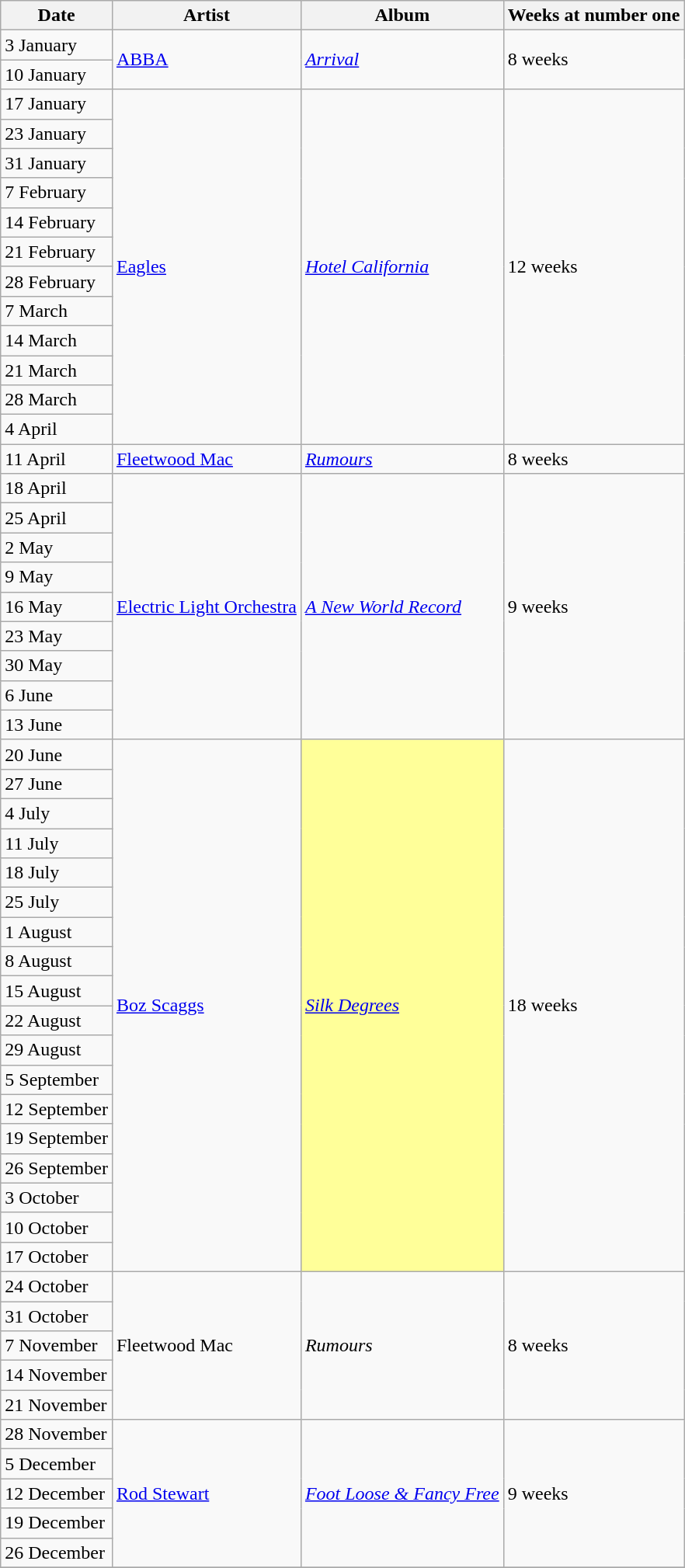<table class="wikitable">
<tr>
<th>Date</th>
<th>Artist</th>
<th>Album</th>
<th>Weeks at number one</th>
</tr>
<tr>
<td>3 January</td>
<td rowspan="2"><a href='#'>ABBA</a></td>
<td rowspan="2"><em><a href='#'>Arrival</a></em></td>
<td rowspan="2">8 weeks</td>
</tr>
<tr>
<td>10 January</td>
</tr>
<tr>
<td>17 January</td>
<td rowspan="12"><a href='#'>Eagles</a></td>
<td rowspan="12"><em><a href='#'>Hotel California</a></em></td>
<td rowspan="12">12 weeks</td>
</tr>
<tr>
<td>23 January</td>
</tr>
<tr>
<td>31 January</td>
</tr>
<tr>
<td>7 February</td>
</tr>
<tr>
<td>14 February</td>
</tr>
<tr>
<td>21 February</td>
</tr>
<tr>
<td>28 February</td>
</tr>
<tr>
<td>7 March</td>
</tr>
<tr>
<td>14 March</td>
</tr>
<tr>
<td>21 March</td>
</tr>
<tr>
<td>28 March</td>
</tr>
<tr>
<td>4 April</td>
</tr>
<tr>
<td>11 April</td>
<td><a href='#'>Fleetwood Mac</a></td>
<td><em><a href='#'>Rumours</a></em></td>
<td>8 weeks</td>
</tr>
<tr>
<td>18 April</td>
<td rowspan="9"><a href='#'>Electric Light Orchestra</a></td>
<td rowspan="9"><em><a href='#'>A New World Record</a></em></td>
<td rowspan="9">9 weeks</td>
</tr>
<tr>
<td>25 April</td>
</tr>
<tr>
<td>2 May</td>
</tr>
<tr>
<td>9 May</td>
</tr>
<tr>
<td>16 May</td>
</tr>
<tr>
<td>23 May</td>
</tr>
<tr>
<td>30 May</td>
</tr>
<tr>
<td>6 June</td>
</tr>
<tr>
<td>13 June</td>
</tr>
<tr>
<td>20 June</td>
<td rowspan="18"><a href='#'>Boz Scaggs</a></td>
<td bgcolor=#FFFF99 rowspan="18"><em><a href='#'>Silk Degrees</a></em></td>
<td rowspan="18">18 weeks</td>
</tr>
<tr>
<td>27 June</td>
</tr>
<tr>
<td>4 July</td>
</tr>
<tr>
<td>11 July</td>
</tr>
<tr>
<td>18 July</td>
</tr>
<tr>
<td>25 July</td>
</tr>
<tr>
<td>1 August</td>
</tr>
<tr>
<td>8 August</td>
</tr>
<tr>
<td>15 August</td>
</tr>
<tr>
<td>22 August</td>
</tr>
<tr>
<td>29 August</td>
</tr>
<tr>
<td>5 September</td>
</tr>
<tr>
<td>12 September</td>
</tr>
<tr>
<td>19 September</td>
</tr>
<tr>
<td>26 September</td>
</tr>
<tr>
<td>3 October</td>
</tr>
<tr>
<td>10 October</td>
</tr>
<tr>
<td>17 October</td>
</tr>
<tr>
<td>24 October</td>
<td rowspan="5">Fleetwood Mac</td>
<td rowspan="5"><em>Rumours</em></td>
<td rowspan="5">8 weeks</td>
</tr>
<tr>
<td>31 October</td>
</tr>
<tr>
<td>7 November</td>
</tr>
<tr>
<td>14 November</td>
</tr>
<tr>
<td>21 November</td>
</tr>
<tr>
<td>28 November</td>
<td rowspan="5"><a href='#'>Rod Stewart</a></td>
<td rowspan="5"><em><a href='#'>Foot Loose & Fancy Free</a></em></td>
<td rowspan="5">9 weeks</td>
</tr>
<tr>
<td>5 December</td>
</tr>
<tr>
<td>12 December</td>
</tr>
<tr>
<td>19 December</td>
</tr>
<tr>
<td>26 December</td>
</tr>
<tr>
</tr>
</table>
